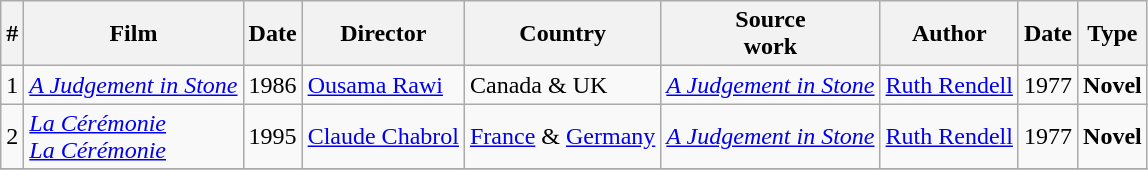<table class="wikitable">
<tr>
<th>#</th>
<th>Film</th>
<th>Date</th>
<th>Director</th>
<th>Country</th>
<th>Source<br>work</th>
<th>Author</th>
<th>Date</th>
<th>Type</th>
</tr>
<tr>
<td>1</td>
<td><em><a href='#'>A Judgement in Stone</a></em></td>
<td>1986</td>
<td><a href='#'>Ousama Rawi</a></td>
<td>Canada & UK</td>
<td><em><a href='#'>A Judgement in Stone</a></em></td>
<td><a href='#'>Ruth Rendell</a></td>
<td>1977</td>
<td><strong>Novel</strong></td>
</tr>
<tr>
<td>2</td>
<td><em><a href='#'>La Cérémonie</a></em><br><em><a href='#'>La Cérémonie</a></em></td>
<td>1995</td>
<td><a href='#'>Claude Chabrol</a></td>
<td><a href='#'>France</a> & <a href='#'>Germany</a></td>
<td><em><a href='#'>A Judgement in Stone</a></em></td>
<td><a href='#'>Ruth Rendell</a></td>
<td>1977</td>
<td><strong>Novel</strong></td>
</tr>
<tr>
</tr>
</table>
